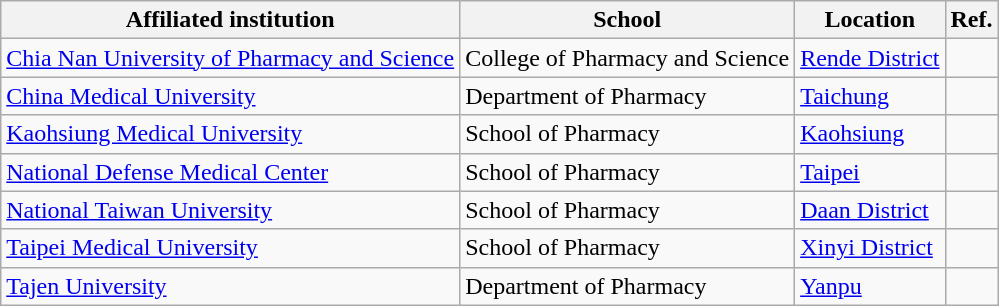<table class="wikitable sortable">
<tr>
<th>Affiliated institution</th>
<th>School</th>
<th>Location</th>
<th>Ref.</th>
</tr>
<tr>
<td><a href='#'>Chia Nan University of Pharmacy and Science</a></td>
<td>College of Pharmacy and Science</td>
<td><a href='#'>Rende District</a></td>
<td></td>
</tr>
<tr>
<td><a href='#'>China Medical University</a></td>
<td>Department of Pharmacy</td>
<td><a href='#'>Taichung</a></td>
<td></td>
</tr>
<tr>
<td><a href='#'>Kaohsiung Medical University</a></td>
<td>School of Pharmacy</td>
<td><a href='#'>Kaohsiung</a></td>
<td></td>
</tr>
<tr>
<td><a href='#'>National Defense Medical Center</a></td>
<td>School of Pharmacy</td>
<td><a href='#'>Taipei</a></td>
<td></td>
</tr>
<tr>
<td><a href='#'>National Taiwan University</a></td>
<td>School of Pharmacy</td>
<td><a href='#'>Daan District</a></td>
<td></td>
</tr>
<tr>
<td><a href='#'>Taipei Medical University</a></td>
<td>School of Pharmacy</td>
<td><a href='#'>Xinyi District</a></td>
<td></td>
</tr>
<tr>
<td><a href='#'>Tajen University</a></td>
<td>Department of Pharmacy</td>
<td><a href='#'>Yanpu</a></td>
<td></td>
</tr>
</table>
